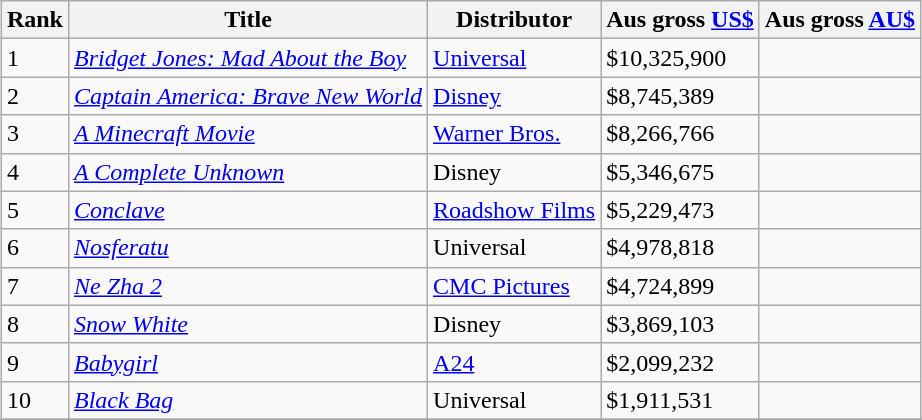<table class="wikitable sortable" style="margin:auto; margin:auto;">
<tr>
<th>Rank</th>
<th>Title</th>
<th>Distributor</th>
<th>Aus gross <a href='#'>US$</a></th>
<th>Aus gross <a href='#'>AU$</a></th>
</tr>
<tr>
<td>1</td>
<td><em><a href='#'>Bridget Jones: Mad About the Boy</a></em></td>
<td><a href='#'>Universal</a></td>
<td>$10,325,900</td>
<td></td>
</tr>
<tr>
<td>2</td>
<td><em><a href='#'>Captain America: Brave New World</a></em></td>
<td><a href='#'>Disney</a></td>
<td>$8,745,389</td>
<td></td>
</tr>
<tr>
<td>3</td>
<td><em><a href='#'>A Minecraft Movie</a></em></td>
<td><a href='#'>Warner Bros.</a></td>
<td>$8,266,766</td>
</tr>
<tr>
<td>4</td>
<td><em><a href='#'>A Complete Unknown</a></em></td>
<td>Disney</td>
<td>$5,346,675</td>
<td></td>
</tr>
<tr>
<td>5</td>
<td><em><a href='#'>Conclave</a></em></td>
<td><a href='#'>Roadshow Films</a></td>
<td>$5,229,473</td>
<td></td>
</tr>
<tr>
<td>6</td>
<td><em><a href='#'>Nosferatu</a></em></td>
<td>Universal</td>
<td>$4,978,818</td>
<td></td>
</tr>
<tr>
<td>7</td>
<td><em><a href='#'>Ne Zha 2</a></em></td>
<td><a href='#'>CMC Pictures</a></td>
<td>$4,724,899</td>
<td></td>
</tr>
<tr>
<td>8</td>
<td><em><a href='#'>Snow White</a></em></td>
<td>Disney</td>
<td>$3,869,103</td>
<td></td>
</tr>
<tr>
<td>9</td>
<td><em><a href='#'>Babygirl</a></em></td>
<td><a href='#'>A24</a></td>
<td>$2,099,232</td>
<td></td>
</tr>
<tr>
<td>10</td>
<td><em><a href='#'>Black Bag</a></em></td>
<td>Universal</td>
<td>$1,911,531</td>
<td></td>
</tr>
<tr>
</tr>
</table>
